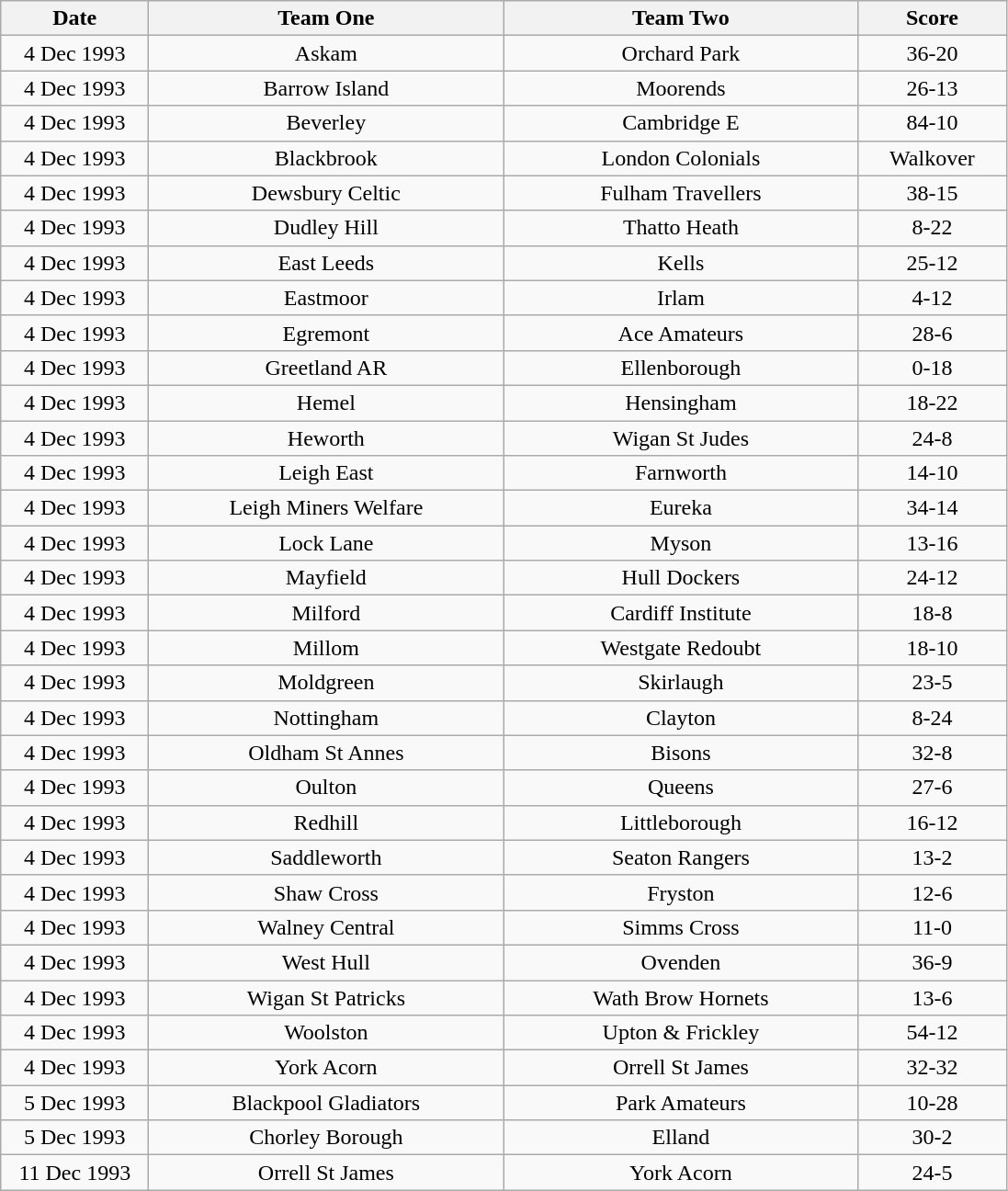<table class="wikitable" style="text-align: center">
<tr>
<th width=100>Date</th>
<th width=250>Team One</th>
<th width=250>Team Two</th>
<th width=100>Score</th>
</tr>
<tr>
<td>4 Dec 1993</td>
<td>Askam</td>
<td>Orchard Park</td>
<td>36-20</td>
</tr>
<tr>
<td>4 Dec 1993</td>
<td>Barrow Island</td>
<td>Moorends</td>
<td>26-13</td>
</tr>
<tr>
<td>4 Dec 1993</td>
<td>Beverley</td>
<td>Cambridge E</td>
<td>84-10</td>
</tr>
<tr>
<td>4 Dec 1993</td>
<td>Blackbrook</td>
<td>London Colonials</td>
<td>Walkover</td>
</tr>
<tr>
<td>4 Dec 1993</td>
<td>Dewsbury Celtic</td>
<td>Fulham Travellers</td>
<td>38-15</td>
</tr>
<tr>
<td>4 Dec 1993</td>
<td>Dudley Hill</td>
<td>Thatto Heath</td>
<td>8-22</td>
</tr>
<tr>
<td>4 Dec 1993</td>
<td>East Leeds</td>
<td>Kells</td>
<td>25-12</td>
</tr>
<tr>
<td>4 Dec 1993</td>
<td>Eastmoor</td>
<td>Irlam</td>
<td>4-12</td>
</tr>
<tr>
<td>4 Dec 1993</td>
<td>Egremont</td>
<td>Ace Amateurs</td>
<td>28-6</td>
</tr>
<tr>
<td>4 Dec 1993</td>
<td>Greetland AR</td>
<td>Ellenborough</td>
<td>0-18</td>
</tr>
<tr>
<td>4 Dec 1993</td>
<td>Hemel</td>
<td>Hensingham</td>
<td>18-22</td>
</tr>
<tr>
<td>4 Dec 1993</td>
<td>Heworth</td>
<td>Wigan St Judes</td>
<td>24-8</td>
</tr>
<tr>
<td>4 Dec 1993</td>
<td>Leigh East</td>
<td>Farnworth</td>
<td>14-10</td>
</tr>
<tr>
<td>4 Dec 1993</td>
<td>Leigh Miners Welfare</td>
<td>Eureka</td>
<td>34-14</td>
</tr>
<tr>
<td>4 Dec 1993</td>
<td>Lock Lane</td>
<td>Myson</td>
<td>13-16</td>
</tr>
<tr>
<td>4 Dec 1993</td>
<td>Mayfield</td>
<td>Hull Dockers</td>
<td>24-12</td>
</tr>
<tr>
<td>4 Dec 1993</td>
<td>Milford</td>
<td>Cardiff Institute</td>
<td>18-8</td>
</tr>
<tr>
<td>4 Dec 1993</td>
<td>Millom</td>
<td>Westgate Redoubt</td>
<td>18-10</td>
</tr>
<tr>
<td>4 Dec 1993</td>
<td>Moldgreen</td>
<td>Skirlaugh</td>
<td>23-5</td>
</tr>
<tr>
<td>4 Dec 1993</td>
<td>Nottingham</td>
<td>Clayton</td>
<td>8-24</td>
</tr>
<tr>
<td>4 Dec 1993</td>
<td>Oldham St Annes</td>
<td>Bisons</td>
<td>32-8</td>
</tr>
<tr>
<td>4 Dec 1993</td>
<td>Oulton</td>
<td>Queens</td>
<td>27-6</td>
</tr>
<tr>
<td>4 Dec 1993</td>
<td>Redhill</td>
<td>Littleborough</td>
<td>16-12</td>
</tr>
<tr>
<td>4 Dec 1993</td>
<td>Saddleworth</td>
<td>Seaton Rangers</td>
<td>13-2</td>
</tr>
<tr>
<td>4 Dec 1993</td>
<td>Shaw Cross</td>
<td>Fryston</td>
<td>12-6</td>
</tr>
<tr>
<td>4 Dec 1993</td>
<td>Walney Central</td>
<td>Simms Cross</td>
<td>11-0</td>
</tr>
<tr>
<td>4 Dec 1993</td>
<td>West Hull</td>
<td>Ovenden</td>
<td>36-9</td>
</tr>
<tr>
<td>4 Dec 1993</td>
<td>Wigan St Patricks</td>
<td>Wath Brow Hornets</td>
<td>13-6</td>
</tr>
<tr>
<td>4 Dec 1993</td>
<td>Woolston</td>
<td>Upton & Frickley</td>
<td>54-12</td>
</tr>
<tr>
<td>4 Dec 1993</td>
<td>York Acorn</td>
<td>Orrell St James</td>
<td>32-32</td>
</tr>
<tr>
<td>5 Dec 1993</td>
<td>Blackpool Gladiators</td>
<td>Park Amateurs</td>
<td>10-28</td>
</tr>
<tr>
<td>5 Dec 1993</td>
<td>Chorley Borough</td>
<td>Elland</td>
<td>30-2</td>
</tr>
<tr>
<td>11 Dec 1993</td>
<td>Orrell St James</td>
<td>York Acorn</td>
<td>24-5</td>
</tr>
</table>
